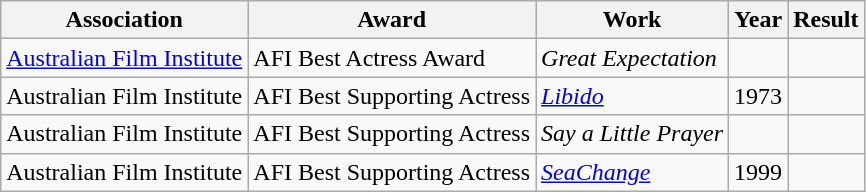<table class="wikitable">
<tr>
<th>Association</th>
<th>Award</th>
<th>Work</th>
<th>Year</th>
<th>Result</th>
</tr>
<tr>
<td><a href='#'>Australian Film Institute</a></td>
<td>AFI Best Actress Award</td>
<td><em>Great Expectation</em></td>
<td></td>
<td></td>
</tr>
<tr>
<td>Australian Film Institute</td>
<td>AFI Best Supporting Actress</td>
<td><em><a href='#'>Libido</a></em></td>
<td>1973</td>
<td></td>
</tr>
<tr>
<td>Australian Film Institute</td>
<td>AFI Best Supporting Actress</td>
<td><em>Say a Little Prayer</em></td>
<td></td>
<td></td>
</tr>
<tr>
<td>Australian Film Institute</td>
<td>AFI Best Supporting Actress</td>
<td><em><a href='#'>SeaChange</a></em></td>
<td>1999</td>
<td></td>
</tr>
</table>
